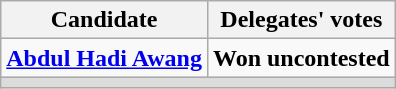<table class="wikitable" style="text-align:center">
<tr>
<th>Candidate</th>
<th>Delegates' votes</th>
</tr>
<tr>
<td align="left"><strong><a href='#'>Abdul Hadi Awang</a></strong></td>
<td colspan="1"><strong>Won uncontested</strong></td>
</tr>
<tr>
<td colspan="3" bgcolor="dcdcdc"></td>
</tr>
</table>
